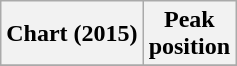<table class="wikitable plainrowheaders" style="text-align:center">
<tr>
<th scope="col">Chart (2015)</th>
<th scope="col">Peak<br>position</th>
</tr>
<tr>
</tr>
</table>
